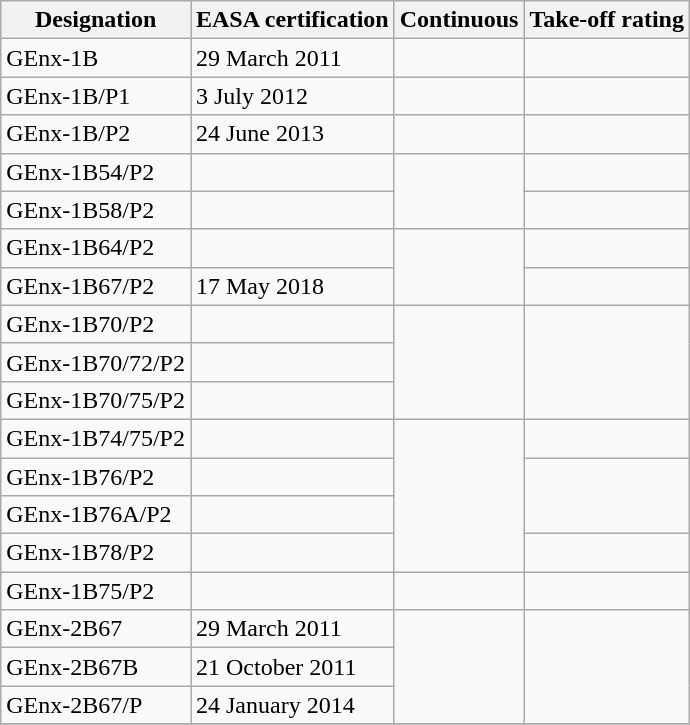<table class="wikitable">
<tr>
<th>Designation</th>
<th>EASA certification</th>
<th>Continuous</th>
<th>Take-off rating</th>
</tr>
<tr>
<td>GEnx-1B</td>
<td>29 March 2011</td>
<td></td>
<td></td>
</tr>
<tr>
<td>GEnx-1B/P1</td>
<td>3 July 2012</td>
<td></td>
<td></td>
</tr>
<tr>
<td>GEnx-1B/P2</td>
<td>24 June 2013</td>
<td></td>
<td></td>
</tr>
<tr>
<td>GEnx-1B54/P2</td>
<td></td>
<td rowspan=2></td>
<td></td>
</tr>
<tr>
<td>GEnx-1B58/P2</td>
<td></td>
<td></td>
</tr>
<tr>
<td>GEnx-1B64/P2</td>
<td></td>
<td rowspan=2></td>
<td></td>
</tr>
<tr>
<td>GEnx-1B67/P2</td>
<td>17 May 2018</td>
<td></td>
</tr>
<tr>
<td>GEnx-1B70/P2</td>
<td></td>
<td rowspan=3></td>
<td rowspan=3></td>
</tr>
<tr>
<td>GEnx-1B70/72/P2</td>
<td></td>
</tr>
<tr>
<td>GEnx-1B70/75/P2</td>
<td></td>
</tr>
<tr>
<td>GEnx-1B74/75/P2</td>
<td></td>
<td rowspan=4></td>
<td></td>
</tr>
<tr>
<td>GEnx-1B76/P2</td>
<td></td>
<td rowspan=2></td>
</tr>
<tr>
<td>GEnx-1B76A/P2</td>
<td></td>
</tr>
<tr>
<td>GEnx-1B78/P2</td>
<td></td>
<td></td>
</tr>
<tr>
<td>GEnx-1B75/P2</td>
<td></td>
<td></td>
<td></td>
</tr>
<tr>
<td>GEnx-2B67</td>
<td>29 March 2011</td>
<td rowspan=3></td>
<td rowspan=3></td>
</tr>
<tr>
<td>GEnx-2B67B</td>
<td>21 October 2011</td>
</tr>
<tr>
<td>GEnx-2B67/P</td>
<td>24 January 2014</td>
</tr>
<tr>
</tr>
</table>
